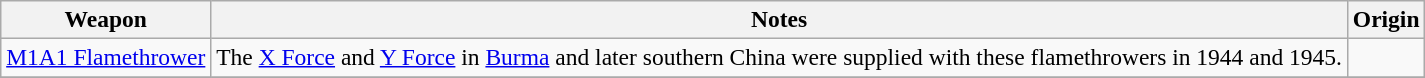<table class="wikitable sortable" style="font-size:98%;">
<tr>
<th>Weapon</th>
<th>Notes</th>
<th>Origin</th>
</tr>
<tr>
<td><a href='#'>M1A1 Flamethrower</a></td>
<td>The <a href='#'>X Force</a> and <a href='#'>Y Force</a> in <a href='#'>Burma</a> and later southern China were supplied with these flamethrowers in 1944 and 1945.</td>
<td></td>
</tr>
<tr>
</tr>
</table>
